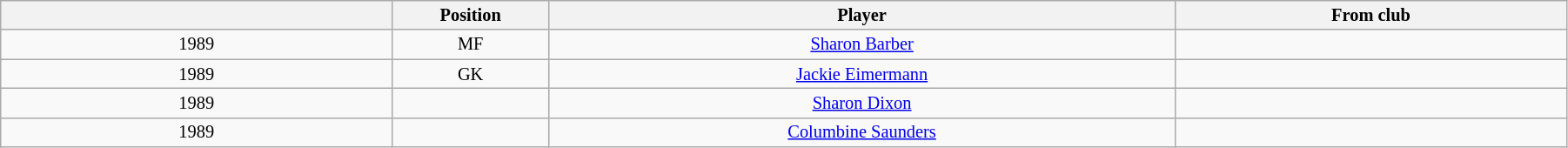<table class="wikitable sortable" style="width:95%; text-align:center; font-size:85%; text-align:center;">
<tr>
<th width="25%"></th>
<th width="10%">Position</th>
<th>Player</th>
<th width="25%">From club</th>
</tr>
<tr>
<td>1989</td>
<td>MF</td>
<td> <a href='#'>Sharon Barber</a></td>
<td></td>
</tr>
<tr>
<td>1989</td>
<td>GK</td>
<td><a href='#'>Jackie Eimermann</a></td>
<td></td>
</tr>
<tr>
<td>1989</td>
<td></td>
<td><a href='#'>Sharon Dixon</a></td>
<td></td>
</tr>
<tr>
<td>1989</td>
<td></td>
<td><a href='#'>Columbine Saunders</a></td>
<td></td>
</tr>
</table>
